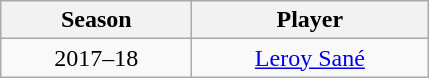<table class="wikitable">
<tr>
<th style="width:120px;">Season</th>
<th style="width:150px;">Player</th>
</tr>
<tr>
<td style="text-align:center;">2017–18</td>
<td style="text-align:center;"> <a href='#'>Leroy Sané</a></td>
</tr>
</table>
